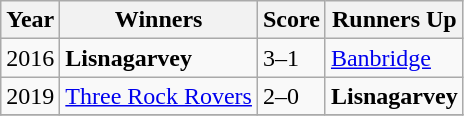<table class="wikitable collapsible">
<tr>
<th>Year</th>
<th>Winners</th>
<th>Score</th>
<th>Runners Up</th>
</tr>
<tr>
<td>2016</td>
<td><strong>Lisnagarvey</strong> </td>
<td>3–1</td>
<td><a href='#'>Banbridge</a></td>
</tr>
<tr>
<td>2019</td>
<td><a href='#'>Three Rock Rovers</a></td>
<td>2–0</td>
<td><strong>Lisnagarvey</strong></td>
</tr>
<tr>
</tr>
</table>
